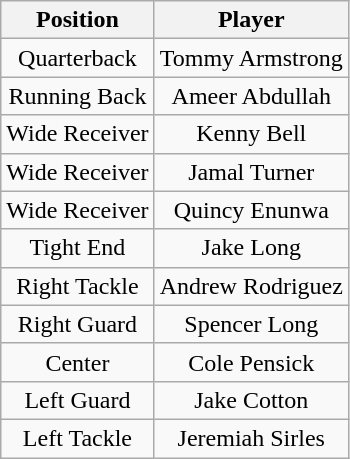<table class="wikitable" style="text-align: center;">
<tr>
<th>Position</th>
<th>Player</th>
</tr>
<tr>
<td>Quarterback</td>
<td>Tommy Armstrong</td>
</tr>
<tr>
<td>Running Back</td>
<td>Ameer Abdullah</td>
</tr>
<tr>
<td>Wide Receiver</td>
<td>Kenny Bell</td>
</tr>
<tr>
<td>Wide Receiver</td>
<td>Jamal Turner</td>
</tr>
<tr>
<td>Wide Receiver</td>
<td>Quincy Enunwa</td>
</tr>
<tr>
<td>Tight End</td>
<td>Jake Long</td>
</tr>
<tr>
<td>Right Tackle</td>
<td>Andrew Rodriguez</td>
</tr>
<tr>
<td>Right Guard</td>
<td>Spencer Long</td>
</tr>
<tr>
<td>Center</td>
<td>Cole Pensick</td>
</tr>
<tr>
<td>Left Guard</td>
<td>Jake Cotton</td>
</tr>
<tr>
<td>Left Tackle</td>
<td>Jeremiah Sirles</td>
</tr>
</table>
